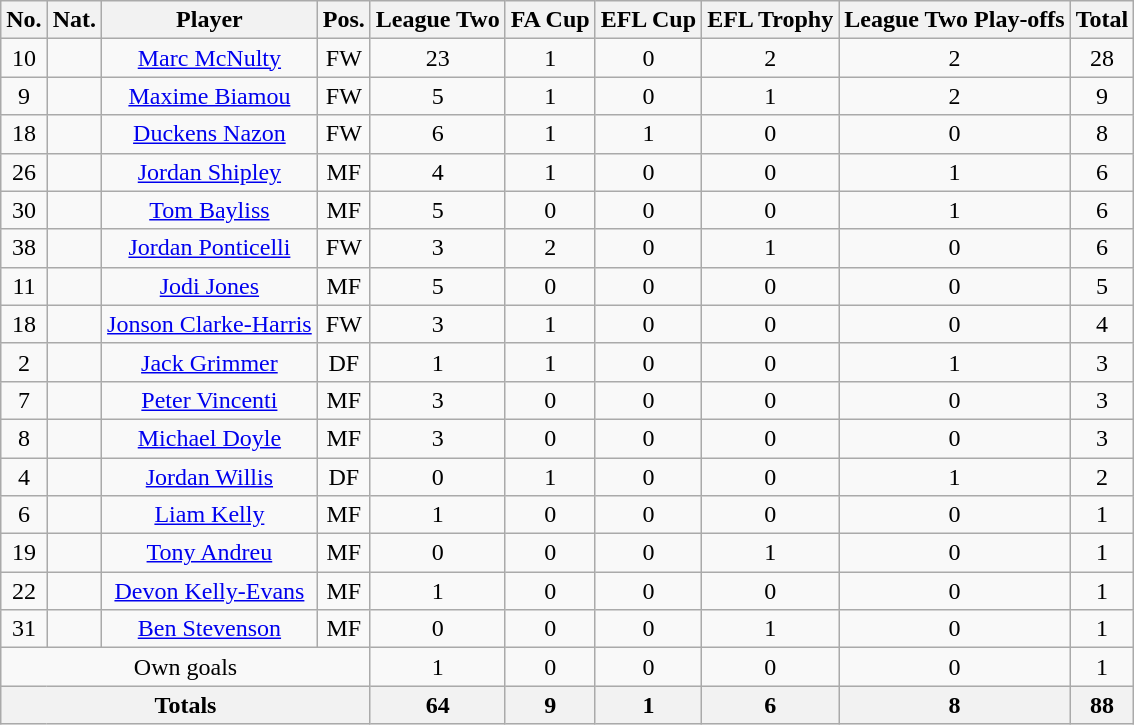<table class="wikitable sortable alternance" style="text-align:center">
<tr>
<th>No.</th>
<th>Nat.</th>
<th>Player</th>
<th>Pos.</th>
<th>League Two</th>
<th>FA Cup</th>
<th>EFL Cup</th>
<th>EFL Trophy</th>
<th>League Two Play-offs</th>
<th>Total</th>
</tr>
<tr>
<td>10</td>
<td></td>
<td><a href='#'>Marc McNulty</a></td>
<td>FW</td>
<td>23</td>
<td>1</td>
<td>0</td>
<td>2</td>
<td>2</td>
<td>28</td>
</tr>
<tr>
<td>9</td>
<td></td>
<td><a href='#'>Maxime Biamou</a></td>
<td>FW</td>
<td>5</td>
<td>1</td>
<td>0</td>
<td>1</td>
<td>2</td>
<td>9</td>
</tr>
<tr>
<td>18</td>
<td></td>
<td><a href='#'>Duckens Nazon</a></td>
<td>FW</td>
<td>6</td>
<td>1</td>
<td>1</td>
<td>0</td>
<td>0</td>
<td>8</td>
</tr>
<tr>
<td>26</td>
<td></td>
<td><a href='#'>Jordan Shipley</a></td>
<td>MF</td>
<td>4</td>
<td>1</td>
<td>0</td>
<td>0</td>
<td>1</td>
<td>6</td>
</tr>
<tr>
<td>30</td>
<td></td>
<td><a href='#'>Tom Bayliss</a></td>
<td>MF</td>
<td>5</td>
<td>0</td>
<td>0</td>
<td>0</td>
<td>1</td>
<td>6</td>
</tr>
<tr>
<td>38</td>
<td></td>
<td><a href='#'>Jordan Ponticelli</a></td>
<td>FW</td>
<td>3</td>
<td>2</td>
<td>0</td>
<td>1</td>
<td>0</td>
<td>6</td>
</tr>
<tr>
<td>11</td>
<td></td>
<td><a href='#'>Jodi Jones</a></td>
<td>MF</td>
<td>5</td>
<td>0</td>
<td>0</td>
<td>0</td>
<td>0</td>
<td>5</td>
</tr>
<tr>
<td>18</td>
<td></td>
<td><a href='#'>Jonson Clarke-Harris</a></td>
<td>FW</td>
<td>3</td>
<td>1</td>
<td>0</td>
<td>0</td>
<td>0</td>
<td>4</td>
</tr>
<tr>
<td>2</td>
<td></td>
<td><a href='#'>Jack Grimmer</a></td>
<td>DF</td>
<td>1</td>
<td>1</td>
<td>0</td>
<td>0</td>
<td>1</td>
<td>3</td>
</tr>
<tr>
<td>7</td>
<td></td>
<td><a href='#'>Peter Vincenti</a></td>
<td>MF</td>
<td>3</td>
<td>0</td>
<td>0</td>
<td>0</td>
<td>0</td>
<td>3</td>
</tr>
<tr>
<td>8</td>
<td></td>
<td><a href='#'>Michael Doyle</a></td>
<td>MF</td>
<td>3</td>
<td>0</td>
<td>0</td>
<td>0</td>
<td>0</td>
<td>3</td>
</tr>
<tr>
<td>4</td>
<td></td>
<td><a href='#'>Jordan Willis</a></td>
<td>DF</td>
<td>0</td>
<td>1</td>
<td>0</td>
<td>0</td>
<td>1</td>
<td>2</td>
</tr>
<tr>
<td>6</td>
<td></td>
<td><a href='#'>Liam Kelly</a></td>
<td>MF</td>
<td>1</td>
<td>0</td>
<td>0</td>
<td>0</td>
<td>0</td>
<td>1</td>
</tr>
<tr>
<td>19</td>
<td></td>
<td><a href='#'>Tony Andreu</a></td>
<td>MF</td>
<td>0</td>
<td>0</td>
<td>0</td>
<td>1</td>
<td>0</td>
<td>1</td>
</tr>
<tr>
<td>22</td>
<td></td>
<td><a href='#'>Devon Kelly-Evans</a></td>
<td>MF</td>
<td>1</td>
<td>0</td>
<td>0</td>
<td>0</td>
<td>0</td>
<td>1</td>
</tr>
<tr>
<td>31</td>
<td></td>
<td><a href='#'>Ben Stevenson</a></td>
<td>MF</td>
<td>0</td>
<td>0</td>
<td>0</td>
<td>1</td>
<td>0</td>
<td>1</td>
</tr>
<tr class="sortbottom">
<td colspan="4">Own goals</td>
<td>1</td>
<td>0</td>
<td>0</td>
<td>0</td>
<td>0</td>
<td>1</td>
</tr>
<tr class="sortbottom">
<th colspan="4">Totals</th>
<th>64</th>
<th>9</th>
<th>1</th>
<th>6</th>
<th>8</th>
<th>88</th>
</tr>
</table>
